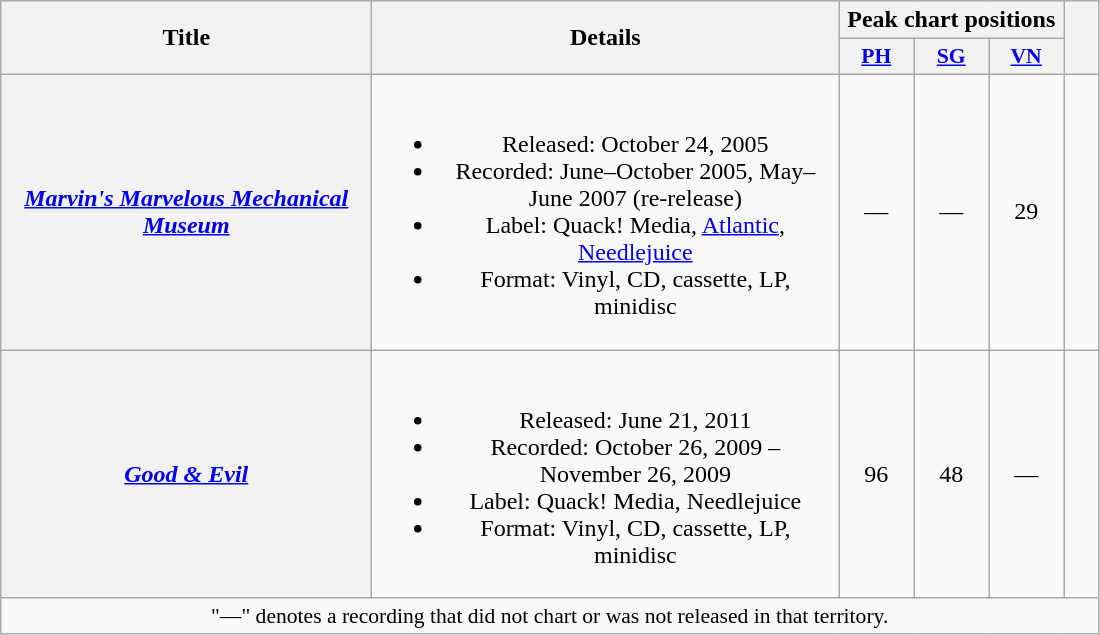<table class="wikitable plainrowheaders" style="text-align:center;">
<tr>
<th scope="col" rowspan="2" style="width:15em;">Title</th>
<th scope="col" rowspan="2" style="width:19em;">Details</th>
<th scope="col" colspan="3">Peak chart positions</th>
<th scope="col" rowspan="2" style="width:1em;"></th>
</tr>
<tr>
<th style="width:3em; font-size:90%"><a href='#'>PH</a><br></th>
<th style="width:3em; font-size:90%"><a href='#'>SG</a><br></th>
<th style="width:3em; font-size:90%"><a href='#'>VN</a><br></th>
</tr>
<tr>
<th scope="row"><em><a href='#'>Marvin's Marvelous Mechanical Museum</a></em></th>
<td><br><ul><li>Released: October 24, 2005</li><li>Recorded: June–October 2005, May–June 2007 (re-release)</li><li>Label: Quack! Media, <a href='#'>Atlantic</a>, <a href='#'>Needlejuice</a></li><li>Format: Vinyl, CD, cassette, LP, minidisc</li></ul></td>
<td>—</td>
<td>—</td>
<td>29</td>
<td></td>
</tr>
<tr>
<th scope="row"><em><a href='#'>Good & Evil</a></em></th>
<td><br><ul><li>Released: June 21, 2011</li><li>Recorded: October 26, 2009 – November 26, 2009</li><li>Label: Quack! Media, Needlejuice</li><li>Format: Vinyl, CD, cassette, LP, minidisc</li></ul></td>
<td>96</td>
<td>48</td>
<td>—</td>
<td></td>
</tr>
<tr>
<td colspan="6" style="font-size:90%">"—" denotes a recording that did not chart or was not released in that territory.</td>
</tr>
</table>
